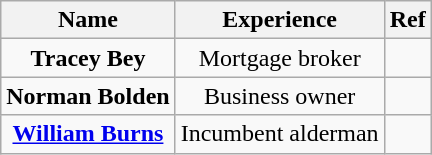<table class="wikitable" style="text-align:center">
<tr>
<th>Name</th>
<th>Experience</th>
<th>Ref</th>
</tr>
<tr>
<td><strong>Tracey Bey</strong></td>
<td>Mortgage broker</td>
<td></td>
</tr>
<tr>
<td><strong>Norman Bolden</strong></td>
<td>Business owner</td>
<td></td>
</tr>
<tr>
<td><strong><a href='#'>William Burns</a></strong></td>
<td>Incumbent alderman</td>
<td></td>
</tr>
</table>
